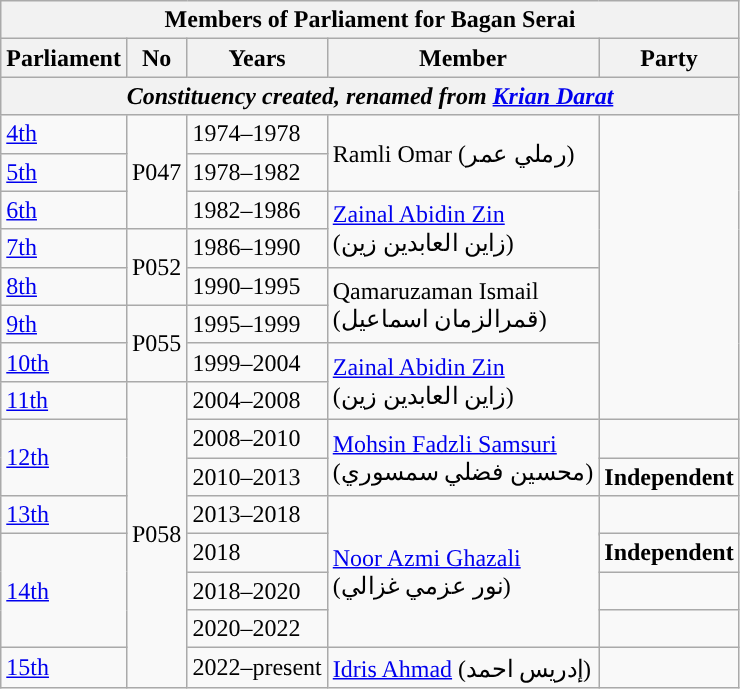<table class=wikitable>
<tr>
<th colspan="5">Members of Parliament for Bagan Serai</th>
</tr>
<tr>
<th>Parliament</th>
<th>No</th>
<th>Years</th>
<th>Member</th>
<th>Party</th>
</tr>
<tr>
<th colspan="5" align="center"><em>Constituency created, renamed from <a href='#'>Krian Darat</a></em></th>
</tr>
<tr>
<td><a href='#'>4th</a></td>
<td rowspan="3">P047</td>
<td>1974–1978</td>
<td rowspan=2>Ramli Omar (رملي عمر)</td>
<td rowspan="8"></td>
</tr>
<tr>
<td><a href='#'>5th</a></td>
<td>1978–1982</td>
</tr>
<tr>
<td><a href='#'>6th</a></td>
<td>1982–1986</td>
<td rowspan=2><a href='#'>Zainal Abidin Zin</a>  <br>(زاين العابدين زين)</td>
</tr>
<tr>
<td><a href='#'>7th</a></td>
<td rowspan="2">P052</td>
<td>1986–1990</td>
</tr>
<tr>
<td><a href='#'>8th</a></td>
<td>1990–1995</td>
<td rowspan=2>Qamaruzaman Ismail  <br>(قمرالزمان اسماعيل)</td>
</tr>
<tr>
<td><a href='#'>9th</a></td>
<td rowspan="2">P055</td>
<td>1995–1999</td>
</tr>
<tr>
<td><a href='#'>10th</a></td>
<td>1999–2004</td>
<td rowspan=2><a href='#'>Zainal Abidin Zin</a> <br> (زاين العابدين زين)</td>
</tr>
<tr>
<td><a href='#'>11th</a></td>
<td rowspan="9">P058</td>
<td>2004–2008</td>
</tr>
<tr>
<td rowspan=2><a href='#'>12th</a></td>
<td>2008–2010</td>
<td rowspan=2><a href='#'>Mohsin Fadzli Samsuri</a> <br> (محسين فضلي سمسوري)</td>
<td></td>
</tr>
<tr>
<td>2010–2013</td>
<td><strong>Independent</strong></td>
</tr>
<tr>
<td><a href='#'>13th</a></td>
<td>2013–2018</td>
<td rowspan="5"><a href='#'>Noor Azmi Ghazali</a>  <br>(نور عزمي غزالي)</td>
<td rowspan="2"></td>
</tr>
<tr>
<td rowspan=4><a href='#'>14th</a></td>
<td rowspan="2">2018</td>
</tr>
<tr>
<td><strong>Independent</strong></td>
</tr>
<tr>
<td>2018–2020</td>
<td></td>
</tr>
<tr>
<td>2020–2022</td>
<td></td>
</tr>
<tr>
<td><a href='#'>15th</a></td>
<td>2022–present</td>
<td><a href='#'>Idris Ahmad</a> (إدريس احمد)</td>
<td></td>
</tr>
</table>
